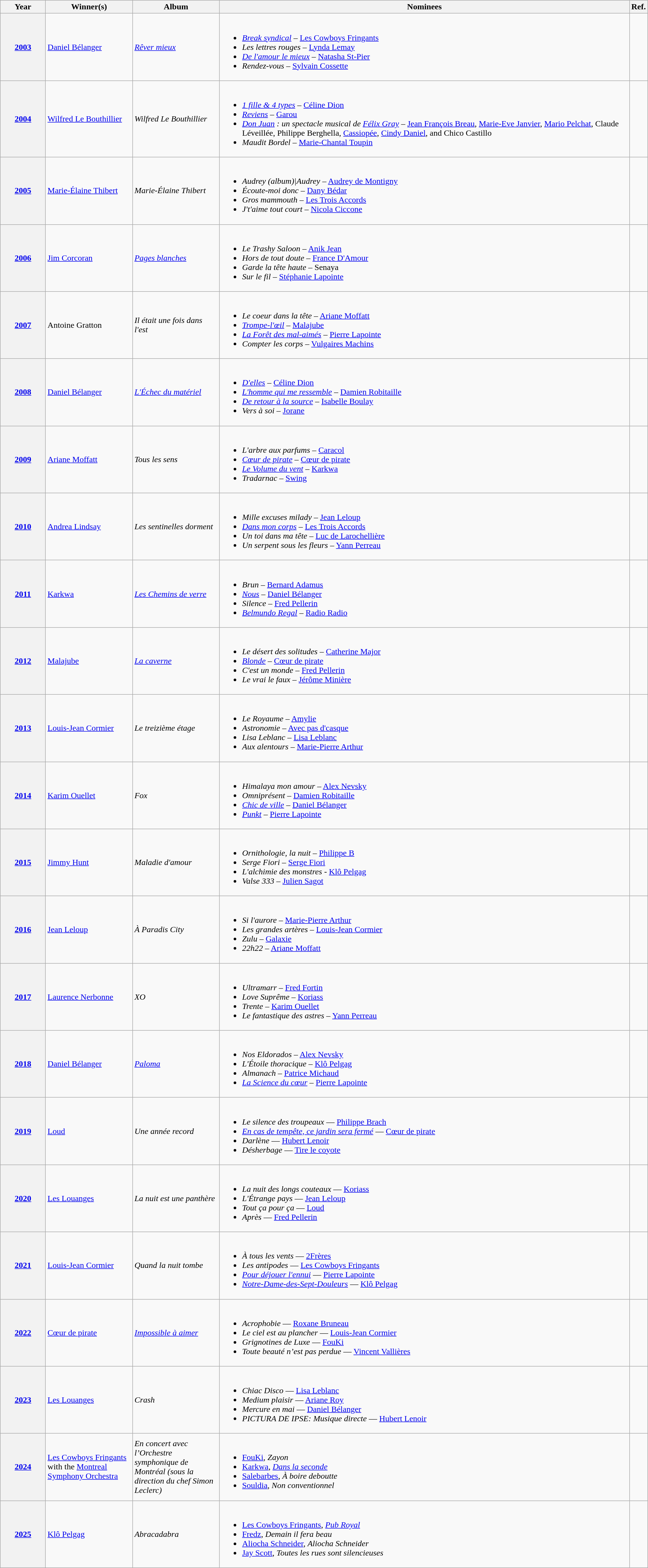<table class="wikitable sortable">
<tr>
<th scope="col" style="width:5em;">Year</th>
<th scope="col" style="width:10em;">Winner(s)</th>
<th scope="col" style="width:10em;">Album</th>
<th scope="col" class="unsortable">Nominees</th>
<th scope="col" class="unsortable">Ref.</th>
</tr>
<tr>
<th scope="row"><a href='#'>2003</a></th>
<td><a href='#'>Daniel Bélanger</a></td>
<td><em><a href='#'>Rêver mieux</a></em></td>
<td><br><ul><li><em><a href='#'>Break syndical</a></em> – <a href='#'>Les Cowboys Fringants</a></li><li><em>Les lettres rouges</em> – <a href='#'>Lynda Lemay</a></li><li><em><a href='#'>De l'amour le mieux</a></em> – <a href='#'>Natasha St-Pier</a></li><li><em>Rendez-vous</em> – <a href='#'>Sylvain Cossette</a></li></ul></td>
<td align="center"></td>
</tr>
<tr>
<th scope="row"><a href='#'>2004</a></th>
<td><a href='#'>Wilfred Le Bouthillier</a></td>
<td><em>Wilfred Le Bouthillier</em></td>
<td><br><ul><li><em><a href='#'>1 fille & 4 types</a></em> – <a href='#'>Céline Dion</a></li><li><em><a href='#'>Reviens</a></em> – <a href='#'>Garou</a></li><li><em><a href='#'>Don Juan</a> : un spectacle musical de <a href='#'>Félix Gray</a></em> – <a href='#'>Jean François Breau</a>, <a href='#'>Marie-Eve Janvier</a>, <a href='#'>Mario Pelchat</a>, Claude Léveillée, Philippe Berghella, <a href='#'>Cassiopée</a>, <a href='#'>Cindy Daniel</a>, and Chico Castillo</li><li><em>Maudit Bordel</em> – <a href='#'>Marie-Chantal Toupin</a></li></ul></td>
<td align="center"></td>
</tr>
<tr>
<th scope="row"><a href='#'>2005</a></th>
<td><a href='#'>Marie-Élaine Thibert</a></td>
<td><em>Marie-Élaine Thibert</em></td>
<td><br><ul><li><em>Audrey (album)|Audrey</em> – <a href='#'>Audrey de Montigny</a></li><li><em>Écoute-moi donc</em> – <a href='#'>Dany Bédar</a></li><li><em>Gros mammouth</em> – <a href='#'>Les Trois Accords</a></li><li><em>J't'aime tout court</em> – <a href='#'>Nicola Ciccone</a></li></ul></td>
<td align="center"></td>
</tr>
<tr>
<th scope="row"><a href='#'>2006</a></th>
<td><a href='#'>Jim Corcoran</a></td>
<td><em><a href='#'>Pages blanches</a></em></td>
<td><br><ul><li><em>Le Trashy Saloon</em> – <a href='#'>Anik Jean</a></li><li><em>Hors de tout doute</em> – <a href='#'>France D'Amour</a></li><li><em>Garde la tête haute</em> – Senaya</li><li><em>Sur le fil</em> – <a href='#'>Stéphanie Lapointe</a></li></ul></td>
<td align="center"></td>
</tr>
<tr>
<th scope="row"><a href='#'>2007</a></th>
<td>Antoine Gratton</td>
<td><em>Il était une fois dans l'est</em></td>
<td><br><ul><li><em>Le coeur dans la tête</em> – <a href='#'>Ariane Moffatt</a></li><li><em><a href='#'>Trompe-l'œil</a></em> – <a href='#'>Malajube</a></li><li><em><a href='#'>La Forêt des mal-aimés</a></em> – <a href='#'>Pierre Lapointe</a></li><li><em>Compter les corps</em> – <a href='#'>Vulgaires Machins</a></li></ul></td>
<td align="center"></td>
</tr>
<tr>
<th scope="row"><a href='#'>2008</a></th>
<td><a href='#'>Daniel Bélanger</a></td>
<td><em><a href='#'>L'Échec du matériel</a></em></td>
<td><br><ul><li><em><a href='#'>D'elles</a></em> – <a href='#'>Céline Dion</a></li><li><em><a href='#'>L'homme qui me ressemble</a></em> – <a href='#'>Damien Robitaille</a></li><li><em><a href='#'>De retour à la source</a></em> – <a href='#'>Isabelle Boulay</a></li><li><em>Vers à soi</em> – <a href='#'>Jorane</a></li></ul></td>
<td align="center"></td>
</tr>
<tr>
<th scope="row"><a href='#'>2009</a></th>
<td><a href='#'>Ariane Moffatt</a></td>
<td><em>Tous les sens</em></td>
<td><br><ul><li><em>L'arbre aux parfums</em> – <a href='#'>Caracol</a></li><li><em><a href='#'>Cœur de pirate</a></em> – <a href='#'>Cœur de pirate</a></li><li><em><a href='#'>Le Volume du vent</a></em> – <a href='#'>Karkwa</a></li><li><em>Tradarnac</em> – <a href='#'>Swing</a></li></ul></td>
<td align="center"></td>
</tr>
<tr>
<th scope="row"><a href='#'>2010</a></th>
<td><a href='#'>Andrea Lindsay</a></td>
<td><em>Les sentinelles dorment</em></td>
<td><br><ul><li><em>Mille excuses milady</em> – <a href='#'>Jean Leloup</a></li><li><em><a href='#'>Dans mon corps</a></em> – <a href='#'>Les Trois Accords</a></li><li><em>Un toi dans ma tête</em> – <a href='#'>Luc de Larochellière</a></li><li><em>Un serpent sous les fleurs</em> – <a href='#'>Yann Perreau</a></li></ul></td>
<td align="center"></td>
</tr>
<tr>
<th scope="row"><a href='#'>2011</a></th>
<td><a href='#'>Karkwa</a></td>
<td><em><a href='#'>Les Chemins de verre</a></em></td>
<td><br><ul><li><em>Brun</em> – <a href='#'>Bernard Adamus</a></li><li><em><a href='#'>Nous</a></em> – <a href='#'>Daniel Bélanger</a></li><li><em>Silence</em> – <a href='#'>Fred Pellerin</a></li><li><em><a href='#'>Belmundo Regal</a></em> – <a href='#'>Radio Radio</a></li></ul></td>
<td align="center"></td>
</tr>
<tr>
<th scope="row"><a href='#'>2012</a></th>
<td><a href='#'>Malajube</a></td>
<td><em><a href='#'>La caverne</a></em></td>
<td><br><ul><li><em>Le désert des solitudes</em> – <a href='#'>Catherine Major</a></li><li><em><a href='#'>Blonde</a></em> – <a href='#'>Cœur de pirate</a></li><li><em>C'est un monde</em> – <a href='#'>Fred Pellerin</a></li><li><em>Le vrai le faux</em> – <a href='#'>Jérôme Minière</a></li></ul></td>
<td align="center"></td>
</tr>
<tr>
<th scope="row"><a href='#'>2013</a></th>
<td><a href='#'>Louis-Jean Cormier</a></td>
<td><em>Le treizième étage</em></td>
<td><br><ul><li><em>Le Royaume</em> – <a href='#'>Amylie</a></li><li><em>Astronomie</em> – <a href='#'>Avec pas d'casque</a></li><li><em>Lisa Leblanc</em> – <a href='#'>Lisa Leblanc</a></li><li><em>Aux alentours</em> – <a href='#'>Marie-Pierre Arthur</a></li></ul></td>
<td align="center"></td>
</tr>
<tr>
<th scope="row"><a href='#'>2014</a></th>
<td><a href='#'>Karim Ouellet</a></td>
<td><em>Fox</em></td>
<td><br><ul><li><em>Himalaya mon amour</em> – <a href='#'>Alex Nevsky</a></li><li><em>Omniprésent</em> – <a href='#'>Damien Robitaille</a></li><li><em><a href='#'>Chic de ville</a></em> – <a href='#'>Daniel Bélanger</a></li><li><em><a href='#'>Punkt</a></em> – <a href='#'>Pierre Lapointe</a></li></ul></td>
<td align="center"></td>
</tr>
<tr>
<th scope="row"><a href='#'>2015</a></th>
<td><a href='#'>Jimmy Hunt</a></td>
<td><em>Maladie d'amour</em></td>
<td><br><ul><li><em>Ornithologie, la nuit</em> – <a href='#'>Philippe B</a></li><li><em>Serge Fiori</em> – <a href='#'>Serge Fiori</a></li><li><em>L'alchimie des monstres</em> - <a href='#'>Klô Pelgag</a></li><li><em>Valse 333</em> – <a href='#'>Julien Sagot</a></li></ul></td>
<td></td>
</tr>
<tr>
<th scope="row"><a href='#'>2016</a></th>
<td><a href='#'>Jean Leloup</a></td>
<td><em>À Paradis City</em></td>
<td><br><ul><li><em>Si l'aurore</em> – <a href='#'>Marie-Pierre Arthur</a></li><li><em>Les grandes artères</em> – <a href='#'>Louis-Jean Cormier</a></li><li><em>Zulu</em> – <a href='#'>Galaxie</a></li><li><em>22h22</em> – <a href='#'>Ariane Moffatt</a></li></ul></td>
<td></td>
</tr>
<tr>
<th scope="row"><a href='#'>2017</a></th>
<td><a href='#'>Laurence Nerbonne</a></td>
<td><em>XO</em></td>
<td><br><ul><li><em>Ultramarr</em> – <a href='#'>Fred Fortin</a></li><li><em>Love Suprême</em> – <a href='#'>Koriass</a></li><li><em>Trente</em> – <a href='#'>Karim Ouellet</a></li><li><em>Le fantastique des astres</em> – <a href='#'>Yann Perreau</a></li></ul></td>
<td></td>
</tr>
<tr>
<th scope="row"><a href='#'>2018</a></th>
<td><a href='#'>Daniel Bélanger</a></td>
<td><em><a href='#'>Paloma</a></em></td>
<td><br><ul><li><em>Nos Eldorados</em> – <a href='#'>Alex Nevsky</a></li><li><em>L'Étoile thoracique</em> – <a href='#'>Klô Pelgag</a></li><li><em>Almanach</em> – <a href='#'>Patrice Michaud</a></li><li><em><a href='#'>La Science du cœur</a></em> – <a href='#'>Pierre Lapointe</a></li></ul></td>
<td></td>
</tr>
<tr>
<th scope="row"><a href='#'>2019</a></th>
<td><a href='#'>Loud</a></td>
<td><em>Une année record</em></td>
<td><br><ul><li><em>Le silence des troupeaux</em> — <a href='#'>Philippe Brach</a></li><li><em><a href='#'>En cas de tempête, ce jardin sera fermé</a></em> — <a href='#'>Cœur de pirate</a></li><li><em>Darlène</em> — <a href='#'>Hubert Lenoir</a></li><li><em>Désherbage</em> — <a href='#'>Tire le coyote</a></li></ul></td>
<td></td>
</tr>
<tr>
<th scope="row"><a href='#'>2020</a></th>
<td><a href='#'>Les Louanges</a></td>
<td><em>La nuit est une panthère</em></td>
<td><br><ul><li><em>La nuit des longs couteaux</em> — <a href='#'>Koriass</a></li><li><em>L'Étrange pays</em> — <a href='#'>Jean Leloup</a></li><li><em>Tout ça pour ça</em> — <a href='#'>Loud</a></li><li><em>Après</em> — <a href='#'>Fred Pellerin</a></li></ul></td>
<td></td>
</tr>
<tr>
<th style="text-align:center;" scope="row"><a href='#'>2021</a></th>
<td><a href='#'>Louis-Jean Cormier</a></td>
<td><em>Quand la nuit tombe</em></td>
<td><br><ul><li><em>À tous les vents</em> — <a href='#'>2Frères</a></li><li><em>Les antipodes</em> — <a href='#'>Les Cowboys Fringants</a></li><li><em><a href='#'>Pour déjouer l'ennui</a></em> — <a href='#'>Pierre Lapointe</a></li><li><em><a href='#'>Notre-Dame-des-Sept-Douleurs</a></em> — <a href='#'>Klô Pelgag</a></li></ul></td>
<td align="center"></td>
</tr>
<tr>
<th style="text-align:center;" scope="row"><a href='#'>2022</a></th>
<td><a href='#'>Cœur de pirate</a></td>
<td><em><a href='#'>Impossible à aimer</a></em></td>
<td><br><ul><li><em>Acrophobie</em> — <a href='#'>Roxane Bruneau</a></li><li><em>Le ciel est au plancher</em> — <a href='#'>Louis-Jean Cormier</a></li><li><em>Grignotines de Luxe</em> — <a href='#'>FouKi</a></li><li><em>Toute beauté n’est pas perdue</em> — <a href='#'>Vincent Vallières</a></li></ul></td>
<td align="center"></td>
</tr>
<tr>
<th scope="row"><a href='#'>2023</a></th>
<td><a href='#'>Les Louanges</a></td>
<td><em>Crash</em></td>
<td><br><ul><li><em>Chiac Disco</em> — <a href='#'>Lisa Leblanc</a></li><li><em>Medium plaisir</em> — <a href='#'>Ariane Roy</a></li><li><em>Mercure en mai</em> — <a href='#'>Daniel Bélanger</a></li><li><em>PICTURA DE IPSE: Musique directe</em> — <a href='#'>Hubert Lenoir</a></li></ul></td>
<td align="center"></td>
</tr>
<tr>
<th scope="row"><a href='#'>2024</a></th>
<td><a href='#'>Les Cowboys Fringants</a> with the <a href='#'>Montreal Symphony Orchestra</a></td>
<td><em>En concert avec l’Orchestre symphonique de Montréal (sous la direction du chef Simon Leclerc)</em></td>
<td><br><ul><li><a href='#'>FouKi</a>, <em>Zayon</em></li><li><a href='#'>Karkwa</a>, <em><a href='#'>Dans la seconde</a></em></li><li><a href='#'>Salebarbes</a>, <em>À boire deboutte</em></li><li><a href='#'>Souldia</a>, <em>Non conventionnel</em></li></ul></td>
<td align="center"></td>
</tr>
<tr>
<th scope="row"><a href='#'>2025</a></th>
<td><a href='#'>Klô Pelgag</a></td>
<td><em>Abracadabra</em></td>
<td><br><ul><li><a href='#'>Les Cowboys Fringants</a>, <em><a href='#'>Pub Royal</a></em></li><li><a href='#'>Fredz</a>, <em>Demain il fera beau</em></li><li><a href='#'>Aliocha Schneider</a>, <em>Aliocha Schneider</em></li><li><a href='#'>Jay Scott</a>, <em>Toutes les rues sont silencieuses</em></li></ul></td>
<td align="center"></td>
</tr>
</table>
